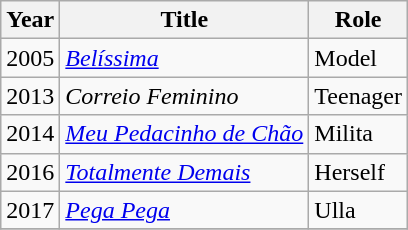<table class="wikitable">
<tr>
<th>Year</th>
<th>Title</th>
<th>Role</th>
</tr>
<tr>
<td>2005</td>
<td><em><a href='#'>Belíssima</a></em></td>
<td>Model</td>
</tr>
<tr>
<td>2013</td>
<td><em>Correio Feminino</em></td>
<td>Teenager</td>
</tr>
<tr>
<td>2014</td>
<td><em><a href='#'>Meu Pedacinho de Chão</a></em></td>
<td>Milita</td>
</tr>
<tr>
<td>2016</td>
<td><em><a href='#'>Totalmente Demais</a></em></td>
<td>Herself</td>
</tr>
<tr>
<td>2017</td>
<td><em><a href='#'>Pega Pega</a></em></td>
<td>Ulla</td>
</tr>
<tr>
</tr>
</table>
